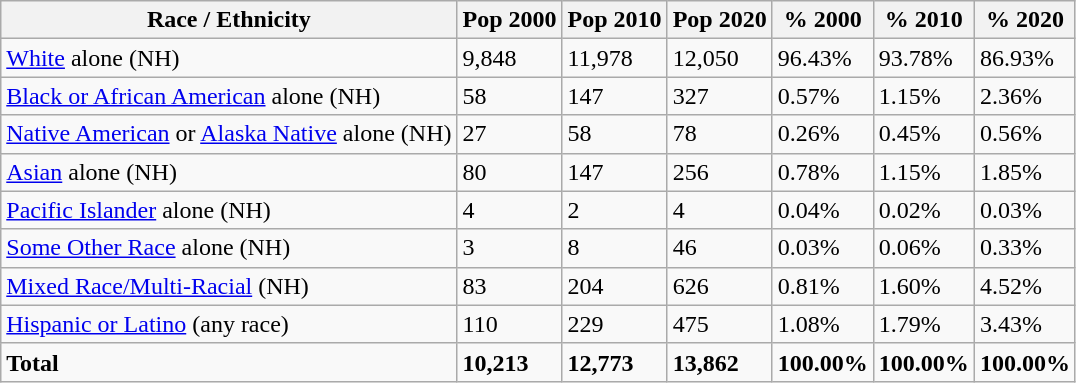<table class="wikitable">
<tr>
<th>Race / Ethnicity</th>
<th>Pop 2000</th>
<th>Pop 2010</th>
<th>Pop 2020</th>
<th>% 2000</th>
<th>% 2010</th>
<th>% 2020</th>
</tr>
<tr>
<td><a href='#'>White</a> alone (NH)</td>
<td>9,848</td>
<td>11,978</td>
<td>12,050</td>
<td>96.43%</td>
<td>93.78%</td>
<td>86.93%</td>
</tr>
<tr>
<td><a href='#'>Black or African American</a> alone (NH)</td>
<td>58</td>
<td>147</td>
<td>327</td>
<td>0.57%</td>
<td>1.15%</td>
<td>2.36%</td>
</tr>
<tr>
<td><a href='#'>Native American</a> or <a href='#'>Alaska Native</a> alone (NH)</td>
<td>27</td>
<td>58</td>
<td>78</td>
<td>0.26%</td>
<td>0.45%</td>
<td>0.56%</td>
</tr>
<tr>
<td><a href='#'>Asian</a> alone (NH)</td>
<td>80</td>
<td>147</td>
<td>256</td>
<td>0.78%</td>
<td>1.15%</td>
<td>1.85%</td>
</tr>
<tr>
<td><a href='#'>Pacific Islander</a> alone (NH)</td>
<td>4</td>
<td>2</td>
<td>4</td>
<td>0.04%</td>
<td>0.02%</td>
<td>0.03%</td>
</tr>
<tr>
<td><a href='#'>Some Other Race</a> alone (NH)</td>
<td>3</td>
<td>8</td>
<td>46</td>
<td>0.03%</td>
<td>0.06%</td>
<td>0.33%</td>
</tr>
<tr>
<td><a href='#'>Mixed Race/Multi-Racial</a> (NH)</td>
<td>83</td>
<td>204</td>
<td>626</td>
<td>0.81%</td>
<td>1.60%</td>
<td>4.52%</td>
</tr>
<tr>
<td><a href='#'>Hispanic or Latino</a> (any race)</td>
<td>110</td>
<td>229</td>
<td>475</td>
<td>1.08%</td>
<td>1.79%</td>
<td>3.43%</td>
</tr>
<tr>
<td><strong>Total</strong></td>
<td><strong>10,213</strong></td>
<td><strong>12,773</strong></td>
<td><strong>13,862</strong></td>
<td><strong>100.00%</strong></td>
<td><strong>100.00%</strong></td>
<td><strong>100.00%</strong></td>
</tr>
</table>
